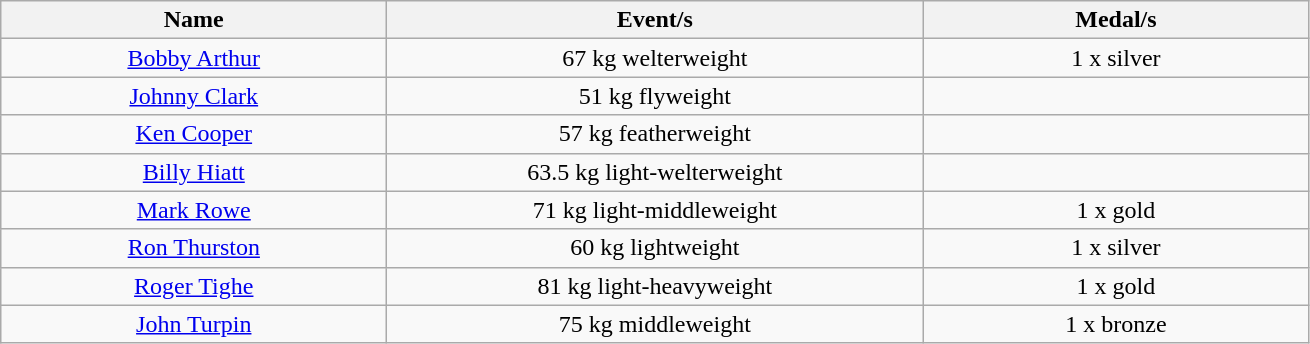<table class="wikitable" style="text-align: center">
<tr>
<th width=250>Name</th>
<th width=350>Event/s</th>
<th width=250>Medal/s</th>
</tr>
<tr>
<td><a href='#'>Bobby Arthur</a></td>
<td>67 kg welterweight</td>
<td>1 x silver</td>
</tr>
<tr>
<td><a href='#'>Johnny Clark</a></td>
<td>51 kg flyweight</td>
<td></td>
</tr>
<tr>
<td><a href='#'>Ken Cooper</a></td>
<td>57 kg featherweight</td>
<td></td>
</tr>
<tr>
<td><a href='#'>Billy Hiatt</a></td>
<td>63.5 kg light-welterweight</td>
<td></td>
</tr>
<tr>
<td><a href='#'>Mark Rowe</a></td>
<td>71 kg light-middleweight</td>
<td>1 x gold</td>
</tr>
<tr>
<td><a href='#'>Ron Thurston</a></td>
<td>60 kg lightweight</td>
<td>1 x silver</td>
</tr>
<tr>
<td><a href='#'>Roger Tighe</a></td>
<td>81 kg light-heavyweight</td>
<td>1 x gold</td>
</tr>
<tr>
<td><a href='#'>John Turpin</a></td>
<td>75 kg middleweight</td>
<td>1 x bronze</td>
</tr>
</table>
